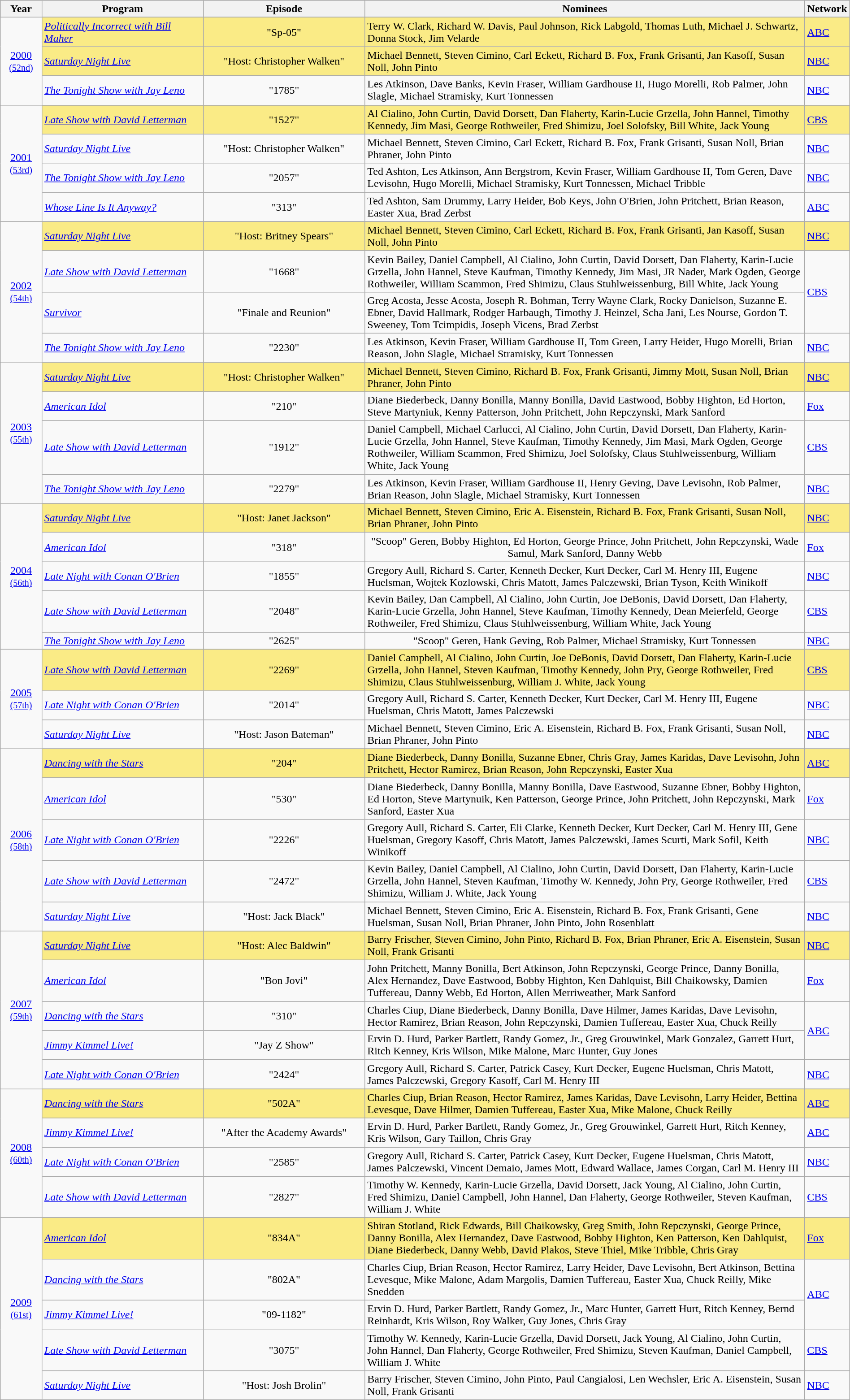<table class="wikitable" style="width:100%">
<tr bgcolor="#bebebe">
<th width="5%">Year</th>
<th width="20%">Program</th>
<th width="20%">Episode</th>
<th width="55%">Nominees</th>
<th width="5%">Network</th>
</tr>
<tr>
<td rowspan=4 style="text-align:center"><a href='#'>2000</a><br><small><a href='#'>(52nd)</a></small><br></td>
</tr>
<tr style="background:#FAEB86">
<td><em><a href='#'>Politically Incorrect with Bill Maher</a></em></td>
<td align=center>"Sp-05"</td>
<td>Terry W. Clark, Richard W. Davis, Paul Johnson, Rick Labgold, Thomas Luth, Michael J. Schwartz, Donna Stock, Jim Velarde</td>
<td><a href='#'>ABC</a></td>
</tr>
<tr style="background:#FAEB86">
<td><em><a href='#'>Saturday Night Live</a></em></td>
<td align=center>"Host: Christopher Walken"</td>
<td>Michael Bennett, Steven Cimino, Carl Eckett, Richard B. Fox, Frank Grisanti, Jan Kasoff, Susan Noll, John Pinto</td>
<td><a href='#'>NBC</a></td>
</tr>
<tr>
<td><em><a href='#'>The Tonight Show with Jay Leno</a></em></td>
<td align=center>"1785"</td>
<td>Les Atkinson, Dave Banks, Kevin Fraser, William Gardhouse II, Hugo Morelli, Rob Palmer, John Slagle, Michael Stramisky, Kurt Tonnessen</td>
<td><a href='#'>NBC</a></td>
</tr>
<tr>
<td rowspan=5 style="text-align:center"><a href='#'>2001</a><br><small><a href='#'>(53rd)</a></small><br></td>
</tr>
<tr style="background:#FAEB86">
<td><em><a href='#'>Late Show with David Letterman</a></em></td>
<td align=center>"1527"</td>
<td>Al Cialino, John Curtin, David Dorsett, Dan Flaherty, Karin-Lucie Grzella, John Hannel, Timothy Kennedy, Jim Masi, George Rothweiler, Fred Shimizu, Joel Solofsky, Bill White, Jack Young</td>
<td><a href='#'>CBS</a></td>
</tr>
<tr>
<td><em><a href='#'>Saturday Night Live</a></em></td>
<td align=center>"Host: Christopher Walken"</td>
<td>Michael Bennett, Steven Cimino, Carl Eckett, Richard B. Fox, Frank Grisanti, Susan Noll, Brian Phraner, John Pinto</td>
<td><a href='#'>NBC</a></td>
</tr>
<tr>
<td><em><a href='#'>The Tonight Show with Jay Leno</a></em></td>
<td align=center>"2057"</td>
<td>Ted Ashton, Les Atkinson, Ann Bergstrom, Kevin Fraser, William Gardhouse II, Tom Geren, Dave Levisohn, Hugo Morelli, Michael Stramisky, Kurt Tonnessen, Michael Tribble</td>
<td><a href='#'>NBC</a></td>
</tr>
<tr>
<td><em><a href='#'>Whose Line Is It Anyway?</a></em></td>
<td align=center>"313"</td>
<td>Ted Ashton, Sam Drummy, Larry Heider, Bob Keys, John O'Brien, John Pritchett, Brian Reason, Easter Xua, Brad Zerbst</td>
<td><a href='#'>ABC</a></td>
</tr>
<tr>
<td rowspan=5 style="text-align:center"><a href='#'>2002</a><br><small><a href='#'>(54th)</a></small><br></td>
</tr>
<tr style="background:#FAEB86">
<td><em><a href='#'>Saturday Night Live</a></em></td>
<td align=center>"Host: Britney Spears"</td>
<td>Michael Bennett, Steven Cimino, Carl Eckett, Richard B. Fox, Frank Grisanti, Jan Kasoff, Susan Noll, John Pinto</td>
<td><a href='#'>NBC</a></td>
</tr>
<tr>
<td><em><a href='#'>Late Show with David Letterman</a></em></td>
<td align=center>"1668"</td>
<td>Kevin Bailey, Daniel Campbell, Al Cialino, John Curtin, David Dorsett, Dan Flaherty, Karin-Lucie Grzella, John Hannel, Steve Kaufman, Timothy Kennedy, Jim Masi, JR Nader, Mark Ogden, George Rothweiler, William Scammon, Fred Shimizu, Claus Stuhlweissenburg, Bill White, Jack Young</td>
<td rowspan=2><a href='#'>CBS</a></td>
</tr>
<tr>
<td><em><a href='#'>Survivor</a></em></td>
<td align=center>"Finale and Reunion"</td>
<td>Greg Acosta, Jesse Acosta, Joseph R. Bohman, Terry Wayne Clark, Rocky Danielson, Suzanne E. Ebner, David Hallmark, Rodger Harbaugh, Timothy J. Heinzel, Scha Jani, Les Nourse, Gordon T. Sweeney, Tom Tcimpidis, Joseph Vicens, Brad Zerbst</td>
</tr>
<tr>
<td><em><a href='#'>The Tonight Show with Jay Leno</a></em></td>
<td align=center>"2230"</td>
<td>Les Atkinson, Kevin Fraser, William Gardhouse II, Tom Green, Larry Heider, Hugo Morelli, Brian Reason, John Slagle, Michael Stramisky, Kurt Tonnessen</td>
<td><a href='#'>NBC</a></td>
</tr>
<tr>
<td rowspan=5 style="text-align:center"><a href='#'>2003</a><br><small><a href='#'>(55th)</a></small><br></td>
</tr>
<tr style="background:#FAEB86">
<td><em><a href='#'>Saturday Night Live</a></em></td>
<td align=center>"Host: Christopher Walken"</td>
<td>Michael Bennett, Steven Cimino, Richard B. Fox, Frank Grisanti, Jimmy Mott, Susan Noll, Brian Phraner, John Pinto</td>
<td><a href='#'>NBC</a></td>
</tr>
<tr>
<td><em><a href='#'>American Idol</a></em></td>
<td align=center>"210"</td>
<td>Diane Biederbeck, Danny Bonilla, Manny Bonilla, David Eastwood, Bobby Highton, Ed Horton, Steve Martyniuk, Kenny Patterson, John Pritchett, John Repczynski, Mark Sanford</td>
<td><a href='#'>Fox</a></td>
</tr>
<tr>
<td><em><a href='#'>Late Show with David Letterman</a></em></td>
<td align=center>"1912"</td>
<td>Daniel Campbell, Michael Carlucci, Al Cialino, John Curtin, David Dorsett, Dan Flaherty, Karin-Lucie Grzella, John Hannel, Steve Kaufman, Timothy Kennedy, Jim Masi, Mark Ogden, George Rothweiler, William Scammon, Fred Shimizu, Joel Solofsky, Claus Stuhlweissenburg, William White, Jack Young</td>
<td><a href='#'>CBS</a></td>
</tr>
<tr>
<td><em><a href='#'>The Tonight Show with Jay Leno</a></em></td>
<td align=center>"2279"</td>
<td>Les Atkinson, Kevin Fraser, William Gardhouse II, Henry Geving, Dave Levisohn, Rob Palmer, Brian Reason, John Slagle, Michael Stramisky, Kurt Tonnessen</td>
<td><a href='#'>NBC</a></td>
</tr>
<tr>
<td rowspan=6 style="text-align:center"><a href='#'>2004</a><br><small><a href='#'>(56th)</a></small><br></td>
</tr>
<tr style="background:#FAEB86">
<td><em><a href='#'>Saturday Night Live</a></em></td>
<td align=center>"Host: Janet Jackson"</td>
<td>Michael Bennett, Steven Cimino, Eric A. Eisenstein, Richard B. Fox, Frank Grisanti, Susan Noll, Brian Phraner, John Pinto</td>
<td><a href='#'>NBC</a></td>
</tr>
<tr>
<td><em><a href='#'>American Idol</a></em></td>
<td align=center>"318"</td>
<td Diane Biederbeck, Danny Bonilla, David Eastwood, Suzanne Ebner, Tom align=center>"Scoop" Geren, Bobby Highton, Ed Horton, George Prince, John Pritchett, John Repczynski, Wade Samul, Mark Sanford, Danny Webb</td>
<td><a href='#'>Fox</a></td>
</tr>
<tr>
<td><em><a href='#'>Late Night with Conan O'Brien</a></em></td>
<td align=center>"1855"</td>
<td>Gregory Aull, Richard S. Carter, Kenneth Decker, Kurt Decker, Carl M. Henry III, Eugene Huelsman, Wojtek Kozlowski, Chris Matott, James Palczewski, Brian Tyson, Keith Winikoff</td>
<td><a href='#'>NBC</a></td>
</tr>
<tr>
<td><em><a href='#'>Late Show with David Letterman</a></em></td>
<td align=center>"2048"</td>
<td>Kevin Bailey, Dan Campbell, Al Cialino, John Curtin, Joe DeBonis, David Dorsett, Dan Flaherty, Karin-Lucie Grzella, John Hannel, Steve Kaufman, Timothy Kennedy, Dean Meierfeld, George Rothweiler, Fred Shimizu, Claus Stuhlweissenburg, William White, Jack Young</td>
<td><a href='#'>CBS</a></td>
</tr>
<tr>
<td><em><a href='#'>The Tonight Show with Jay Leno</a></em></td>
<td align=center>"2625"</td>
<td Les Atkinson, Dave Banks, Kevin Fraser, Jack Gagne, William Gardhouse II, Tom align=center>"Scoop" Geren, Hank Geving, Rob Palmer, Michael Stramisky, Kurt Tonnessen</td>
<td><a href='#'>NBC</a></td>
</tr>
<tr>
<td rowspan=4 style="text-align:center"><a href='#'>2005</a><br><small><a href='#'>(57th)</a></small><br></td>
</tr>
<tr style="background:#FAEB86">
<td><em><a href='#'>Late Show with David Letterman</a></em></td>
<td align=center>"2269"</td>
<td>Daniel Campbell, Al Cialino, John Curtin, Joe DeBonis, David Dorsett, Dan Flaherty, Karin-Lucie Grzella, John Hannel, Steven Kaufman, Timothy Kennedy, John Pry, George Rothweiler, Fred Shimizu, Claus Stuhlweissenburg, William J. White, Jack Young</td>
<td><a href='#'>CBS</a></td>
</tr>
<tr>
<td><em><a href='#'>Late Night with Conan O'Brien</a></em></td>
<td align=center>"2014"</td>
<td>Gregory Aull, Richard S. Carter, Kenneth Decker, Kurt Decker, Carl M. Henry III, Eugene Huelsman, Chris Matott, James Palczewski</td>
<td><a href='#'>NBC</a></td>
</tr>
<tr>
<td><em><a href='#'>Saturday Night Live</a></em></td>
<td align=center>"Host: Jason Bateman"</td>
<td>Michael Bennett, Steven Cimino, Eric A. Eisenstein, Richard B. Fox, Frank Grisanti, Susan Noll, Brian Phraner, John Pinto</td>
<td><a href='#'>NBC</a></td>
</tr>
<tr>
<td rowspan=6 style="text-align:center"><a href='#'>2006</a><br><small><a href='#'>(58th)</a></small><br></td>
</tr>
<tr style="background:#FAEB86">
<td><em><a href='#'>Dancing with the Stars</a></em></td>
<td align=center>"204"</td>
<td>Diane Biederbeck, Danny Bonilla, Suzanne Ebner, Chris Gray, James Karidas, Dave Levisohn, John Pritchett, Hector Ramirez, Brian Reason, John Repczynski, Easter Xua</td>
<td><a href='#'>ABC</a></td>
</tr>
<tr>
<td><em><a href='#'>American Idol</a></em></td>
<td align=center>"530"</td>
<td>Diane Biederbeck, Danny Bonilla, Manny Bonilla, Dave Eastwood, Suzanne Ebner, Bobby Highton, Ed Horton, Steve Martynuik, Ken Patterson, George Prince, John Pritchett, John Repczynski, Mark Sanford, Easter Xua</td>
<td><a href='#'>Fox</a></td>
</tr>
<tr>
<td><em><a href='#'>Late Night with Conan O'Brien</a></em></td>
<td align=center>"2226"</td>
<td>Gregory Aull, Richard S. Carter, Eli Clarke, Kenneth Decker, Kurt Decker, Carl M. Henry III, Gene Huelsman, Gregory Kasoff, Chris Matott, James Palczewski, James Scurti, Mark Sofil, Keith Winikoff</td>
<td><a href='#'>NBC</a></td>
</tr>
<tr>
<td><em><a href='#'>Late Show with David Letterman</a></em></td>
<td align=center>"2472"</td>
<td>Kevin Bailey, Daniel Campbell, Al Cialino, John Curtin, David Dorsett, Dan Flaherty, Karin-Lucie Grzella, John Hannel, Steven Kaufman, Timothy W. Kennedy, John Pry, George Rothweiler, Fred Shimizu, William J. White, Jack Young</td>
<td><a href='#'>CBS</a></td>
</tr>
<tr>
<td><em><a href='#'>Saturday Night Live</a></em></td>
<td align=center>"Host: Jack Black"</td>
<td>Michael Bennett, Steven Cimino, Eric A. Eisenstein, Richard B. Fox, Frank Grisanti, Gene Huelsman, Susan Noll, Brian Phraner, John Pinto, John Rosenblatt</td>
<td><a href='#'>NBC</a></td>
</tr>
<tr>
<td rowspan=6 style="text-align:center"><a href='#'>2007</a><br><small><a href='#'>(59th)</a></small><br></td>
</tr>
<tr style="background:#FAEB86">
<td><em><a href='#'>Saturday Night Live</a></em></td>
<td align=center>"Host: Alec Baldwin"</td>
<td>Barry Frischer, Steven Cimino, John Pinto, Richard B. Fox, Brian Phraner, Eric A. Eisenstein, Susan Noll, Frank Grisanti</td>
<td><a href='#'>NBC</a></td>
</tr>
<tr>
<td><em><a href='#'>American Idol</a></em></td>
<td align=center>"Bon Jovi"</td>
<td>John Pritchett, Manny Bonilla, Bert Atkinson, John Repczynski, George Prince, Danny Bonilla, Alex Hernandez, Dave Eastwood, Bobby Highton, Ken Dahlquist, Bill Chaikowsky, Damien Tuffereau, Danny Webb, Ed Horton, Allen Merriweather, Mark Sanford</td>
<td><a href='#'>Fox</a></td>
</tr>
<tr>
<td><em><a href='#'>Dancing with the Stars</a></em></td>
<td align=center>"310"</td>
<td>Charles Ciup, Diane Biederbeck, Danny Bonilla, Dave Hilmer, James Karidas, Dave Levisohn, Hector Ramirez, Brian Reason, John Repczynski, Damien Tuffereau, Easter Xua, Chuck Reilly</td>
<td rowspan=2><a href='#'>ABC</a></td>
</tr>
<tr>
<td><em><a href='#'>Jimmy Kimmel Live!</a></em></td>
<td align=center>"Jay Z Show"</td>
<td>Ervin D. Hurd, Parker Bartlett, Randy Gomez, Jr., Greg Grouwinkel, Mark Gonzalez, Garrett Hurt, Ritch Kenney, Kris Wilson, Mike Malone, Marc Hunter, Guy Jones</td>
</tr>
<tr>
<td><em><a href='#'>Late Night with Conan O'Brien</a></em></td>
<td align=center>"2424"</td>
<td>Gregory Aull, Richard S. Carter, Patrick Casey, Kurt Decker, Eugene Huelsman, Chris Matott, James Palczewski, Gregory Kasoff, Carl M. Henry III</td>
<td><a href='#'>NBC</a></td>
</tr>
<tr>
<td rowspan=5 style="text-align:center"><a href='#'>2008</a><br><small><a href='#'>(60th)</a></small><br></td>
</tr>
<tr style="background:#FAEB86">
<td><em><a href='#'>Dancing with the Stars</a></em></td>
<td align=center>"502A"</td>
<td>Charles Ciup, Brian Reason, Hector Ramirez, James Karidas, Dave Levisohn, Larry Heider, Bettina Levesque, Dave Hilmer, Damien Tuffereau, Easter Xua, Mike Malone, Chuck Reilly</td>
<td><a href='#'>ABC</a></td>
</tr>
<tr>
<td><em><a href='#'>Jimmy Kimmel Live!</a></em></td>
<td align=center>"After the Academy Awards"</td>
<td>Ervin D. Hurd, Parker Bartlett, Randy Gomez, Jr., Greg Grouwinkel, Garrett Hurt, Ritch Kenney, Kris Wilson, Gary Taillon, Chris Gray</td>
<td><a href='#'>ABC</a></td>
</tr>
<tr>
<td><em><a href='#'>Late Night with Conan O'Brien</a></em></td>
<td align=center>"2585"</td>
<td>Gregory Aull, Richard S. Carter, Patrick Casey, Kurt Decker, Eugene Huelsman, Chris Matott, James Palczewski, Vincent Demaio, James Mott, Edward Wallace, James Corgan, Carl M. Henry III</td>
<td><a href='#'>NBC</a></td>
</tr>
<tr>
<td><em><a href='#'>Late Show with David Letterman</a></em></td>
<td align=center>"2827"</td>
<td>Timothy W. Kennedy, Karin-Lucie Grzella, David Dorsett, Jack Young, Al Cialino, John Curtin, Fred Shimizu, Daniel Campbell, John Hannel, Dan Flaherty, George Rothweiler, Steven Kaufman, William J. White</td>
<td><a href='#'>CBS</a></td>
</tr>
<tr>
<td rowspan=6 style="text-align:center"><a href='#'>2009</a><br><small><a href='#'>(61st)</a></small><br></td>
</tr>
<tr style="background:#FAEB86">
<td><em><a href='#'>American Idol</a></em></td>
<td align=center>"834A"</td>
<td>Shiran Stotland, Rick Edwards, Bill Chaikowsky, Greg Smith, John Repczynski, George Prince, Danny Bonilla, Alex Hernandez, Dave Eastwood, Bobby Highton, Ken Patterson, Ken Dahlquist, Diane Biederbeck, Danny Webb, David Plakos, Steve Thiel, Mike Tribble, Chris Gray</td>
<td><a href='#'>Fox</a></td>
</tr>
<tr>
<td><em><a href='#'>Dancing with the Stars</a></em></td>
<td align=center>"802A"</td>
<td>Charles Ciup, Brian Reason, Hector Ramirez, Larry Heider, Dave Levisohn, Bert Atkinson, Bettina Levesque, Mike Malone, Adam Margolis, Damien Tuffereau, Easter Xua, Chuck Reilly, Mike Snedden</td>
<td rowspan=2><a href='#'>ABC</a></td>
</tr>
<tr>
<td><em><a href='#'>Jimmy Kimmel Live!</a></em></td>
<td align=center>"09-1182"</td>
<td>Ervin D. Hurd, Parker Bartlett, Randy Gomez, Jr., Marc Hunter, Garrett Hurt, Ritch Kenney, Bernd Reinhardt, Kris Wilson, Roy Walker, Guy Jones, Chris Gray</td>
</tr>
<tr>
<td><em><a href='#'>Late Show with David Letterman</a></em></td>
<td align=center>"3075"</td>
<td>Timothy W. Kennedy, Karin-Lucie Grzella, David Dorsett, Jack Young, Al Cialino, John Curtin, John Hannel, Dan Flaherty, George Rothweiler, Fred Shimizu, Steven Kaufman, Daniel Campbell, William J. White</td>
<td><a href='#'>CBS</a></td>
</tr>
<tr>
<td><em><a href='#'>Saturday Night Live</a></em></td>
<td align=center>"Host: Josh Brolin"</td>
<td>Barry Frischer, Steven Cimino, John Pinto, Paul Cangialosi, Len Wechsler, Eric A. Eisenstein, Susan Noll, Frank Grisanti</td>
<td><a href='#'>NBC</a></td>
</tr>
</table>
